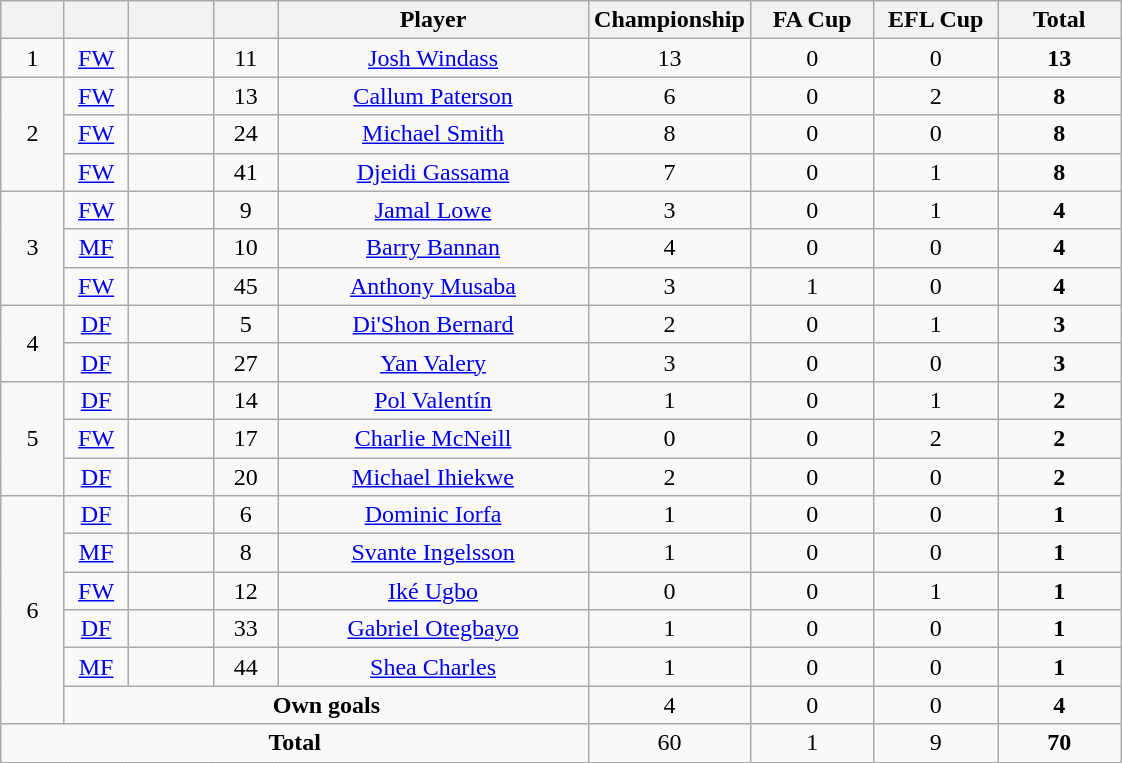<table class="wikitable" style="text-align:center">
<tr>
<th style="width:35px"></th>
<th style="width:35px"></th>
<th style="width:50px"></th>
<th style="width:35px"></th>
<th style="width:200px">Player</th>
<th style="width:75px">Championship</th>
<th style="width:75px">FA Cup</th>
<th style="width:75px">EFL Cup</th>
<th style="width:75px">Total</th>
</tr>
<tr>
<td rowspan=1>1</td>
<td><a href='#'>FW</a></td>
<td></td>
<td>11</td>
<td><a href='#'>Josh Windass</a></td>
<td>13</td>
<td>0</td>
<td>0</td>
<td><strong>13</strong></td>
</tr>
<tr>
<td rowspan=3>2</td>
<td><a href='#'>FW</a></td>
<td></td>
<td>13</td>
<td><a href='#'>Callum Paterson</a></td>
<td>6</td>
<td>0</td>
<td>2</td>
<td><strong>8</strong></td>
</tr>
<tr>
<td><a href='#'>FW</a></td>
<td></td>
<td>24</td>
<td><a href='#'>Michael Smith</a></td>
<td>8</td>
<td>0</td>
<td>0</td>
<td><strong>8</strong></td>
</tr>
<tr>
<td><a href='#'>FW</a></td>
<td></td>
<td>41</td>
<td><a href='#'>Djeidi Gassama</a></td>
<td>7</td>
<td>0</td>
<td>1</td>
<td><strong>8</strong></td>
</tr>
<tr>
<td rowspan=3>3</td>
<td><a href='#'>FW</a></td>
<td></td>
<td>9</td>
<td><a href='#'>Jamal Lowe</a></td>
<td>3</td>
<td>0</td>
<td>1</td>
<td><strong>4</strong></td>
</tr>
<tr>
<td><a href='#'>MF</a></td>
<td></td>
<td>10</td>
<td><a href='#'>Barry Bannan</a></td>
<td>4</td>
<td>0</td>
<td>0</td>
<td><strong>4</strong></td>
</tr>
<tr>
<td><a href='#'>FW</a></td>
<td></td>
<td>45</td>
<td><a href='#'>Anthony Musaba</a></td>
<td>3</td>
<td>1</td>
<td>0</td>
<td><strong>4</strong></td>
</tr>
<tr>
<td rowspan=2>4</td>
<td><a href='#'>DF</a></td>
<td></td>
<td>5</td>
<td><a href='#'>Di'Shon Bernard</a></td>
<td>2</td>
<td>0</td>
<td>1</td>
<td><strong>3</strong></td>
</tr>
<tr>
<td><a href='#'>DF</a></td>
<td></td>
<td>27</td>
<td><a href='#'>Yan Valery</a></td>
<td>3</td>
<td>0</td>
<td>0</td>
<td><strong>3</strong></td>
</tr>
<tr>
<td rowspan=3>5</td>
<td><a href='#'>DF</a></td>
<td></td>
<td>14</td>
<td><a href='#'>Pol Valentín</a></td>
<td>1</td>
<td>0</td>
<td>1</td>
<td><strong>2</strong></td>
</tr>
<tr>
<td><a href='#'>FW</a></td>
<td></td>
<td>17</td>
<td><a href='#'>Charlie McNeill</a></td>
<td>0</td>
<td>0</td>
<td>2</td>
<td><strong>2</strong></td>
</tr>
<tr>
<td><a href='#'>DF</a></td>
<td></td>
<td>20</td>
<td><a href='#'>Michael Ihiekwe</a></td>
<td>2</td>
<td>0</td>
<td>0</td>
<td><strong>2</strong></td>
</tr>
<tr>
<td rowspan=6>6</td>
<td><a href='#'>DF</a></td>
<td></td>
<td>6</td>
<td><a href='#'>Dominic Iorfa</a></td>
<td>1</td>
<td>0</td>
<td>0</td>
<td><strong>1</strong></td>
</tr>
<tr>
<td><a href='#'>MF</a></td>
<td></td>
<td>8</td>
<td><a href='#'>Svante Ingelsson</a></td>
<td>1</td>
<td>0</td>
<td>0</td>
<td><strong>1</strong></td>
</tr>
<tr>
<td><a href='#'>FW</a></td>
<td></td>
<td>12</td>
<td><a href='#'>Iké Ugbo</a></td>
<td>0</td>
<td>0</td>
<td>1</td>
<td><strong>1</strong></td>
</tr>
<tr>
<td><a href='#'>DF</a></td>
<td></td>
<td>33</td>
<td><a href='#'>Gabriel Otegbayo</a></td>
<td>1</td>
<td>0</td>
<td>0</td>
<td><strong>1</strong></td>
</tr>
<tr>
<td><a href='#'>MF</a></td>
<td></td>
<td>44</td>
<td><a href='#'>Shea Charles</a></td>
<td>1</td>
<td>0</td>
<td>0</td>
<td><strong>1</strong></td>
</tr>
<tr>
<td colspan="4"><strong>Own goals</strong></td>
<td>4</td>
<td>0</td>
<td>0</td>
<td><strong>4</strong></td>
</tr>
<tr>
<td colspan="5"><strong>Total</strong></td>
<td>60</td>
<td>1</td>
<td>9</td>
<td><strong>70</strong></td>
</tr>
</table>
